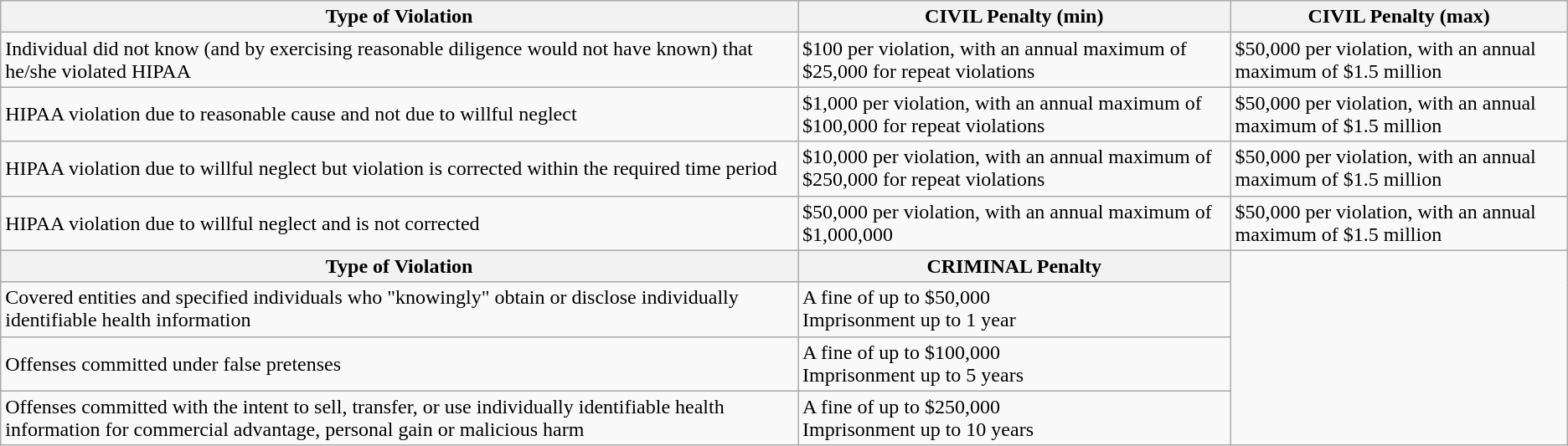<table class="wikitable">
<tr>
<th>Type of Violation</th>
<th>CIVIL Penalty (min)</th>
<th>CIVIL Penalty (max)</th>
</tr>
<tr>
<td>Individual did not know (and by exercising reasonable diligence would not have known) that he/she violated HIPAA</td>
<td>$100 per violation, with an annual maximum of $25,000 for repeat violations</td>
<td>$50,000 per violation, with an annual maximum of $1.5 million</td>
</tr>
<tr>
<td>HIPAA violation due to reasonable cause and not due to willful neglect</td>
<td>$1,000 per violation, with an annual maximum of $100,000 for repeat violations</td>
<td>$50,000 per violation, with an annual maximum of $1.5 million</td>
</tr>
<tr>
<td>HIPAA violation due to willful neglect but violation is corrected within the required time period</td>
<td>$10,000 per violation, with an annual maximum of $250,000 for repeat violations</td>
<td>$50,000 per violation, with an annual maximum of $1.5 million</td>
</tr>
<tr>
<td>HIPAA violation due to willful neglect and is not corrected</td>
<td>$50,000 per violation, with an annual maximum of $1,000,000</td>
<td>$50,000 per violation, with an annual maximum of $1.5 million</td>
</tr>
<tr>
<th>Type of Violation</th>
<th>CRIMINAL Penalty</th>
</tr>
<tr>
<td>Covered entities and specified individuals who "knowingly" obtain or disclose individually identifiable health information</td>
<td>A fine of up to $50,000<br>Imprisonment up to 1 year</td>
</tr>
<tr>
<td>Offenses committed under false pretenses</td>
<td>A fine of up to $100,000<br>Imprisonment up to 5 years</td>
</tr>
<tr>
<td>Offenses committed with the intent to sell, transfer, or use individually identifiable health information for commercial advantage, personal gain or malicious harm</td>
<td>A fine of up to $250,000<br>Imprisonment up to 10 years</td>
</tr>
</table>
